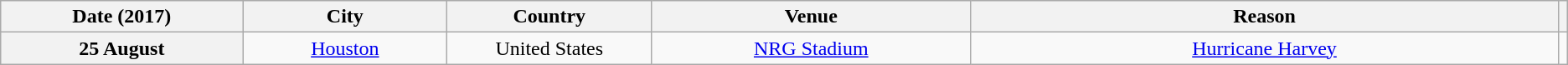<table class="wikitable plainrowheaders" style="text-align:center;">
<tr>
<th scope="col" style="width:12em;">Date (2017)</th>
<th scope="col" style="width:10em;">City</th>
<th scope="col" style="width:10em;">Country</th>
<th scope="col" style="width:16em;">Venue</th>
<th scope="col" style="width:29.95em;">Reason</th>
<th scope="col" class="unsortable"></th>
</tr>
<tr>
<th scope="row" style="text-align:center;">25 August</th>
<td><a href='#'>Houston</a></td>
<td>United States</td>
<td><a href='#'>NRG Stadium</a></td>
<td><a href='#'>Hurricane Harvey</a></td>
<td></td>
</tr>
</table>
